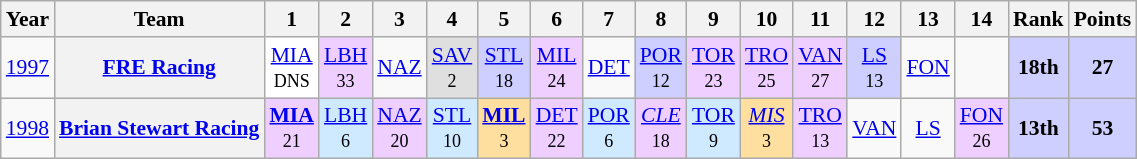<table class="wikitable" style="text-align:center; font-size:90%">
<tr>
<th>Year</th>
<th>Team</th>
<th>1</th>
<th>2</th>
<th>3</th>
<th>4</th>
<th>5</th>
<th>6</th>
<th>7</th>
<th>8</th>
<th>9</th>
<th>10</th>
<th>11</th>
<th>12</th>
<th>13</th>
<th>14</th>
<th>Rank</th>
<th>Points</th>
</tr>
<tr>
<td><a href='#'>1997</a></td>
<th><a href='#'>FRE Racing</a></th>
<td style="background:#FFFFFF;"><a href='#'>MIA</a><br><small>DNS</small></td>
<td style="background:#EFCFFF;"><a href='#'>LBH</a><br><small>33</small></td>
<td><a href='#'>NAZ</a></td>
<td style="background:#DFDFDF;"><a href='#'>SAV</a><br><small>2</small></td>
<td style="background:#CFCFFF;"><a href='#'>STL</a><br><small>18</small></td>
<td style="background:#EFCFFF;"><a href='#'>MIL</a><br><small>24</small></td>
<td><a href='#'>DET</a></td>
<td style="background:#CFCFFF;"><a href='#'>POR</a><br><small>12</small></td>
<td style="background:#EFCFFF;"><a href='#'>TOR</a><br><small>23</small></td>
<td style="background:#EFCFFF;"><a href='#'>TRO</a><br><small>25</small></td>
<td style="background:#EFCFFF;"><a href='#'>VAN</a><br><small>27</small></td>
<td style="background:#CFCFFF;"><a href='#'>LS</a><br><small>13</small></td>
<td><a href='#'>FON</a></td>
<td></td>
<td style="background:#CFCFFF;"><strong>18th</strong></td>
<td style="background:#CFCFFF;"><strong>27</strong></td>
</tr>
<tr>
<td><a href='#'>1998</a></td>
<th><a href='#'>Brian Stewart Racing</a></th>
<td style="background:#EFCFFF;"><strong><a href='#'>MIA</a></strong><br><small>21</small></td>
<td style="background:#CFEAFF;"><a href='#'>LBH</a><br><small>6</small></td>
<td style="background:#EFCFFF;"><a href='#'>NAZ</a><br><small>20</small></td>
<td style="background:#CFEAFF;"><a href='#'>STL</a><br><small>10</small></td>
<td style="background:#FFDF9F;"><strong><a href='#'>MIL</a></strong><br><small>3</small></td>
<td style="background:#EFCFFF;"><a href='#'>DET</a><br><small>22</small></td>
<td style="background:#CFEAFF;"><a href='#'>POR</a><br><small>6</small></td>
<td style="background:#EFCFFF;"><em><a href='#'>CLE</a></em><br><small>18</small></td>
<td style="background:#CFEAFF;"><a href='#'>TOR</a><br><small>9</small></td>
<td style="background:#FFDF9F;"><em><a href='#'>MIS</a></em><br><small>3</small></td>
<td style="background:#EFCFFF;"><a href='#'>TRO</a><br><small>13</small></td>
<td><a href='#'>VAN</a></td>
<td><a href='#'>LS</a></td>
<td style="background:#EFCFFF;"><a href='#'>FON</a><br><small>26</small></td>
<td style="background:#CFCFFF;"><strong>13th</strong></td>
<td style="background:#CFCFFF;"><strong>53</strong></td>
</tr>
</table>
